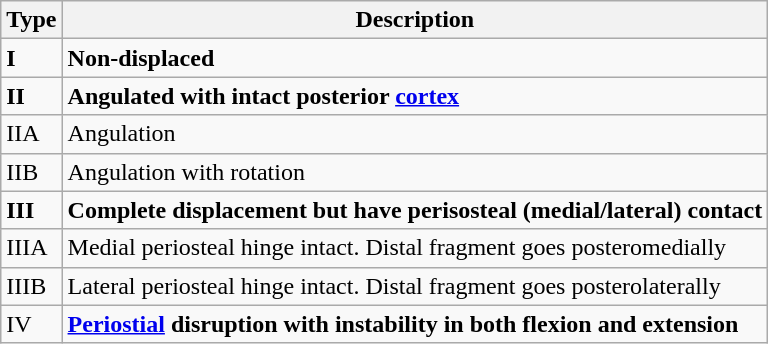<table class="wikitable">
<tr>
<th>Type</th>
<th>Description</th>
</tr>
<tr>
<td><strong>I</strong></td>
<td><strong>Non-displaced</strong></td>
</tr>
<tr>
<td><strong>II</strong></td>
<td><strong>Angulated with intact posterior <a href='#'>cortex</a></strong></td>
</tr>
<tr>
<td>IIA</td>
<td>Angulation</td>
</tr>
<tr>
<td>IIB</td>
<td>Angulation with rotation</td>
</tr>
<tr>
<td><strong>III</strong></td>
<td><strong>Complete displacement but have perisosteal (medial/lateral) contact</strong></td>
</tr>
<tr>
<td>IIIA</td>
<td>Medial periosteal hinge intact. Distal fragment goes posteromedially</td>
</tr>
<tr>
<td>IIIB</td>
<td>Lateral periosteal hinge intact. Distal fragment goes posterolaterally</td>
</tr>
<tr>
<td>IV</td>
<td><strong><a href='#'>Periostial</a> disruption with instability in both flexion and extension</strong></td>
</tr>
</table>
